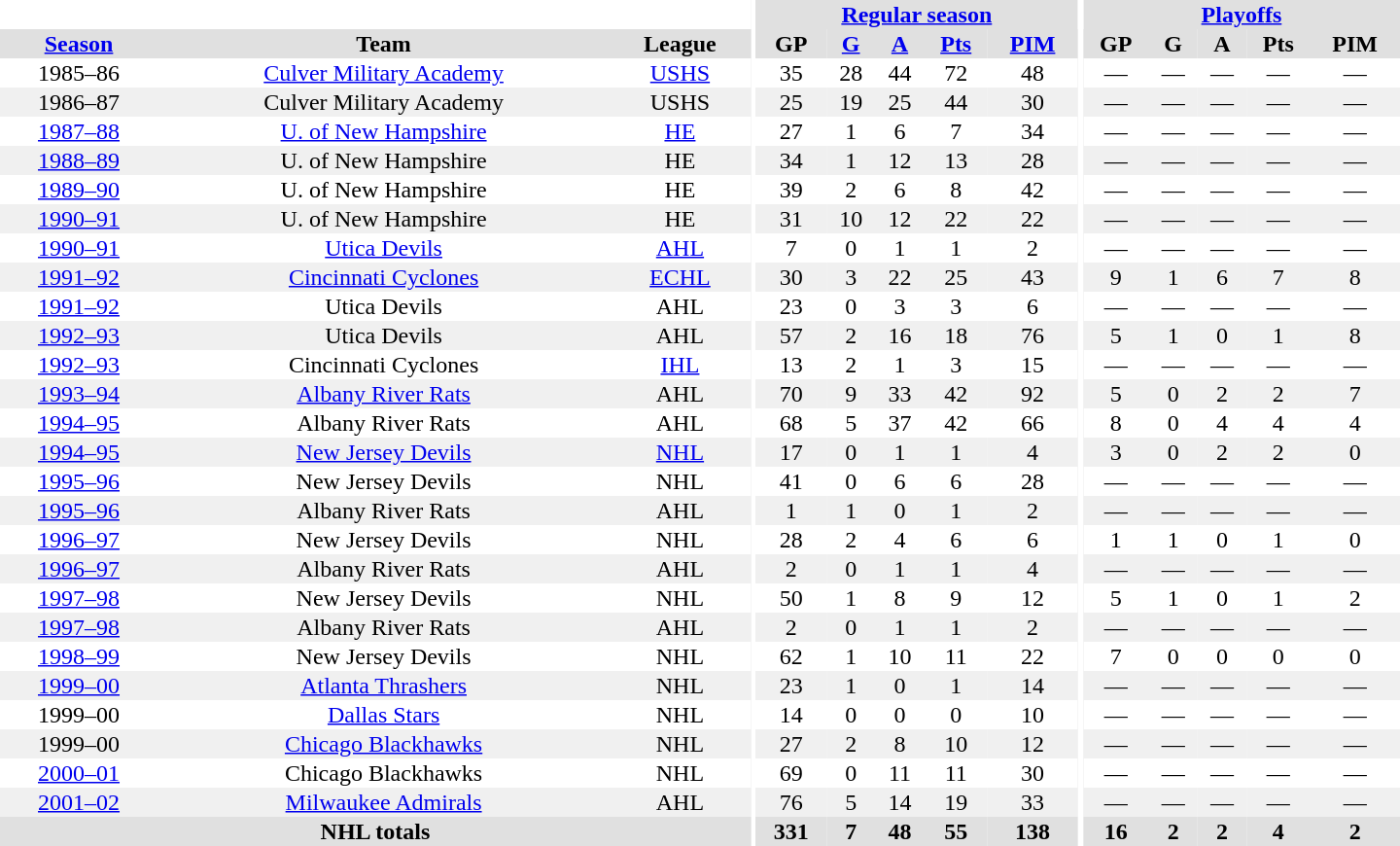<table border="0" cellpadding="1" cellspacing="0" style="text-align:center; width:60em">
<tr bgcolor="#e0e0e0">
<th colspan="3" bgcolor="#ffffff"></th>
<th rowspan="99" bgcolor="#ffffff"></th>
<th colspan="5"><a href='#'>Regular season</a></th>
<th rowspan="99" bgcolor="#ffffff"></th>
<th colspan="5"><a href='#'>Playoffs</a></th>
</tr>
<tr bgcolor="#e0e0e0">
<th><a href='#'>Season</a></th>
<th>Team</th>
<th>League</th>
<th>GP</th>
<th><a href='#'>G</a></th>
<th><a href='#'>A</a></th>
<th><a href='#'>Pts</a></th>
<th><a href='#'>PIM</a></th>
<th>GP</th>
<th>G</th>
<th>A</th>
<th>Pts</th>
<th>PIM</th>
</tr>
<tr>
<td>1985–86</td>
<td><a href='#'>Culver Military Academy</a></td>
<td><a href='#'>USHS</a></td>
<td>35</td>
<td>28</td>
<td>44</td>
<td>72</td>
<td>48</td>
<td>—</td>
<td>—</td>
<td>—</td>
<td>—</td>
<td>—</td>
</tr>
<tr bgcolor="#f0f0f0">
<td>1986–87</td>
<td>Culver Military Academy</td>
<td>USHS</td>
<td>25</td>
<td>19</td>
<td>25</td>
<td>44</td>
<td>30</td>
<td>—</td>
<td>—</td>
<td>—</td>
<td>—</td>
<td>—</td>
</tr>
<tr>
<td><a href='#'>1987–88</a></td>
<td><a href='#'>U. of New Hampshire</a></td>
<td><a href='#'>HE</a></td>
<td>27</td>
<td>1</td>
<td>6</td>
<td>7</td>
<td>34</td>
<td>—</td>
<td>—</td>
<td>—</td>
<td>—</td>
<td>—</td>
</tr>
<tr bgcolor="#f0f0f0">
<td><a href='#'>1988–89</a></td>
<td>U. of New Hampshire</td>
<td>HE</td>
<td>34</td>
<td>1</td>
<td>12</td>
<td>13</td>
<td>28</td>
<td>—</td>
<td>—</td>
<td>—</td>
<td>—</td>
<td>—</td>
</tr>
<tr>
<td><a href='#'>1989–90</a></td>
<td>U. of New Hampshire</td>
<td>HE</td>
<td>39</td>
<td>2</td>
<td>6</td>
<td>8</td>
<td>42</td>
<td>—</td>
<td>—</td>
<td>—</td>
<td>—</td>
<td>—</td>
</tr>
<tr bgcolor="#f0f0f0">
<td><a href='#'>1990–91</a></td>
<td>U. of New Hampshire</td>
<td>HE</td>
<td>31</td>
<td>10</td>
<td>12</td>
<td>22</td>
<td>22</td>
<td>—</td>
<td>—</td>
<td>—</td>
<td>—</td>
<td>—</td>
</tr>
<tr>
<td><a href='#'>1990–91</a></td>
<td><a href='#'>Utica Devils</a></td>
<td><a href='#'>AHL</a></td>
<td>7</td>
<td>0</td>
<td>1</td>
<td>1</td>
<td>2</td>
<td>—</td>
<td>—</td>
<td>—</td>
<td>—</td>
<td>—</td>
</tr>
<tr bgcolor="#f0f0f0">
<td><a href='#'>1991–92</a></td>
<td><a href='#'>Cincinnati Cyclones</a></td>
<td><a href='#'>ECHL</a></td>
<td>30</td>
<td>3</td>
<td>22</td>
<td>25</td>
<td>43</td>
<td>9</td>
<td>1</td>
<td>6</td>
<td>7</td>
<td>8</td>
</tr>
<tr>
<td><a href='#'>1991–92</a></td>
<td>Utica Devils</td>
<td>AHL</td>
<td>23</td>
<td>0</td>
<td>3</td>
<td>3</td>
<td>6</td>
<td>—</td>
<td>—</td>
<td>—</td>
<td>—</td>
<td>—</td>
</tr>
<tr bgcolor="#f0f0f0">
<td><a href='#'>1992–93</a></td>
<td>Utica Devils</td>
<td>AHL</td>
<td>57</td>
<td>2</td>
<td>16</td>
<td>18</td>
<td>76</td>
<td>5</td>
<td>1</td>
<td>0</td>
<td>1</td>
<td>8</td>
</tr>
<tr>
<td><a href='#'>1992–93</a></td>
<td>Cincinnati Cyclones</td>
<td><a href='#'>IHL</a></td>
<td>13</td>
<td>2</td>
<td>1</td>
<td>3</td>
<td>15</td>
<td>—</td>
<td>—</td>
<td>—</td>
<td>—</td>
<td>—</td>
</tr>
<tr bgcolor="#f0f0f0">
<td><a href='#'>1993–94</a></td>
<td><a href='#'>Albany River Rats</a></td>
<td>AHL</td>
<td>70</td>
<td>9</td>
<td>33</td>
<td>42</td>
<td>92</td>
<td>5</td>
<td>0</td>
<td>2</td>
<td>2</td>
<td>7</td>
</tr>
<tr>
<td><a href='#'>1994–95</a></td>
<td>Albany River Rats</td>
<td>AHL</td>
<td>68</td>
<td>5</td>
<td>37</td>
<td>42</td>
<td>66</td>
<td>8</td>
<td>0</td>
<td>4</td>
<td>4</td>
<td>4</td>
</tr>
<tr bgcolor="#f0f0f0">
<td><a href='#'>1994–95</a></td>
<td><a href='#'>New Jersey Devils</a></td>
<td><a href='#'>NHL</a></td>
<td>17</td>
<td>0</td>
<td>1</td>
<td>1</td>
<td>4</td>
<td>3</td>
<td>0</td>
<td>2</td>
<td>2</td>
<td>0</td>
</tr>
<tr>
<td><a href='#'>1995–96</a></td>
<td>New Jersey Devils</td>
<td>NHL</td>
<td>41</td>
<td>0</td>
<td>6</td>
<td>6</td>
<td>28</td>
<td>—</td>
<td>—</td>
<td>—</td>
<td>—</td>
<td>—</td>
</tr>
<tr bgcolor="#f0f0f0">
<td><a href='#'>1995–96</a></td>
<td>Albany River Rats</td>
<td>AHL</td>
<td>1</td>
<td>1</td>
<td>0</td>
<td>1</td>
<td>2</td>
<td>—</td>
<td>—</td>
<td>—</td>
<td>—</td>
<td>—</td>
</tr>
<tr>
<td><a href='#'>1996–97</a></td>
<td>New Jersey Devils</td>
<td>NHL</td>
<td>28</td>
<td>2</td>
<td>4</td>
<td>6</td>
<td>6</td>
<td>1</td>
<td>1</td>
<td>0</td>
<td>1</td>
<td>0</td>
</tr>
<tr bgcolor="#f0f0f0">
<td><a href='#'>1996–97</a></td>
<td>Albany River Rats</td>
<td>AHL</td>
<td>2</td>
<td>0</td>
<td>1</td>
<td>1</td>
<td>4</td>
<td>—</td>
<td>—</td>
<td>—</td>
<td>—</td>
<td>—</td>
</tr>
<tr>
<td><a href='#'>1997–98</a></td>
<td>New Jersey Devils</td>
<td>NHL</td>
<td>50</td>
<td>1</td>
<td>8</td>
<td>9</td>
<td>12</td>
<td>5</td>
<td>1</td>
<td>0</td>
<td>1</td>
<td>2</td>
</tr>
<tr bgcolor="#f0f0f0">
<td><a href='#'>1997–98</a></td>
<td>Albany River Rats</td>
<td>AHL</td>
<td>2</td>
<td>0</td>
<td>1</td>
<td>1</td>
<td>2</td>
<td>—</td>
<td>—</td>
<td>—</td>
<td>—</td>
<td>—</td>
</tr>
<tr>
<td><a href='#'>1998–99</a></td>
<td>New Jersey Devils</td>
<td>NHL</td>
<td>62</td>
<td>1</td>
<td>10</td>
<td>11</td>
<td>22</td>
<td>7</td>
<td>0</td>
<td>0</td>
<td>0</td>
<td>0</td>
</tr>
<tr bgcolor="#f0f0f0">
<td><a href='#'>1999–00</a></td>
<td><a href='#'>Atlanta Thrashers</a></td>
<td>NHL</td>
<td>23</td>
<td>1</td>
<td>0</td>
<td>1</td>
<td>14</td>
<td>—</td>
<td>—</td>
<td>—</td>
<td>—</td>
<td>—</td>
</tr>
<tr>
<td>1999–00</td>
<td><a href='#'>Dallas Stars</a></td>
<td>NHL</td>
<td>14</td>
<td>0</td>
<td>0</td>
<td>0</td>
<td>10</td>
<td>—</td>
<td>—</td>
<td>—</td>
<td>—</td>
<td>—</td>
</tr>
<tr bgcolor="#f0f0f0">
<td>1999–00</td>
<td><a href='#'>Chicago Blackhawks</a></td>
<td>NHL</td>
<td>27</td>
<td>2</td>
<td>8</td>
<td>10</td>
<td>12</td>
<td>—</td>
<td>—</td>
<td>—</td>
<td>—</td>
<td>—</td>
</tr>
<tr>
<td><a href='#'>2000–01</a></td>
<td>Chicago Blackhawks</td>
<td>NHL</td>
<td>69</td>
<td>0</td>
<td>11</td>
<td>11</td>
<td>30</td>
<td>—</td>
<td>—</td>
<td>—</td>
<td>—</td>
<td>—</td>
</tr>
<tr bgcolor="#f0f0f0">
<td><a href='#'>2001–02</a></td>
<td><a href='#'>Milwaukee Admirals</a></td>
<td>AHL</td>
<td>76</td>
<td>5</td>
<td>14</td>
<td>19</td>
<td>33</td>
<td>—</td>
<td>—</td>
<td>—</td>
<td>—</td>
<td>—</td>
</tr>
<tr bgcolor="#e0e0e0">
<th colspan="3">NHL totals</th>
<th>331</th>
<th>7</th>
<th>48</th>
<th>55</th>
<th>138</th>
<th>16</th>
<th>2</th>
<th>2</th>
<th>4</th>
<th>2</th>
</tr>
</table>
